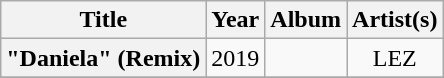<table class="wikitable plainrowheaders" style="text-align:center;">
<tr>
<th scope="col">Title</th>
<th scope="col">Year</th>
<th scope="col">Album</th>
<th scope="col">Artist(s)</th>
</tr>
<tr>
<th scope="row">"Daniela" (Remix)</th>
<td>2019</td>
<td></td>
<td>LEZ</td>
</tr>
<tr>
</tr>
</table>
